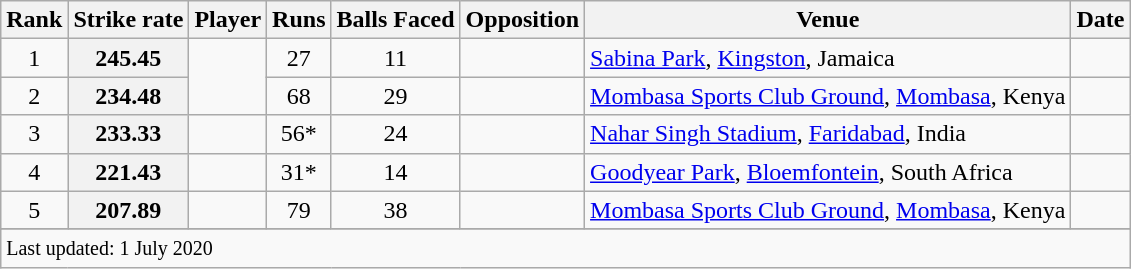<table class="wikitable plainrowheaders sortable">
<tr>
<th scope=col>Rank</th>
<th scope=col>Strike rate</th>
<th scope=col>Player</th>
<th scope=col>Runs</th>
<th scope=col>Balls Faced</th>
<th scope=col>Opposition</th>
<th scope=col>Venue</th>
<th scope=col>Date</th>
</tr>
<tr>
<td style="text-align:center">1</td>
<th scope=row style=text-align:center;>245.45</th>
<td rowspan=2></td>
<td style="text-align:center">27</td>
<td style="text-align:center">11</td>
<td></td>
<td><a href='#'>Sabina Park</a>, <a href='#'>Kingston</a>, Jamaica</td>
<td> </td>
</tr>
<tr>
<td style="text-align:center">2</td>
<th scope=row style=text-align:center;>234.48</th>
<td style="text-align:center">68</td>
<td style="text-align:center">29</td>
<td></td>
<td><a href='#'>Mombasa Sports Club Ground</a>, <a href='#'>Mombasa</a>, Kenya</td>
<td></td>
</tr>
<tr>
<td style="text-align:center">3</td>
<th scope=row style=text-align:center;>233.33</th>
<td></td>
<td style="text-align:center">56*</td>
<td style="text-align:center">24</td>
<td></td>
<td><a href='#'>Nahar Singh Stadium</a>, <a href='#'>Faridabad</a>, India</td>
<td></td>
</tr>
<tr>
<td style="text-align:center">4</td>
<th scope=row style=text-align:center;>221.43</th>
<td></td>
<td style="text-align:center">31*</td>
<td style="text-align:center">14</td>
<td></td>
<td><a href='#'>Goodyear Park</a>, <a href='#'>Bloemfontein</a>, South Africa</td>
<td> </td>
</tr>
<tr>
<td style="text-align:center">5</td>
<th scope=row style=text-align:center;>207.89</th>
<td></td>
<td style="text-align:center">79</td>
<td style="text-align:center">38</td>
<td></td>
<td><a href='#'>Mombasa Sports Club Ground</a>, <a href='#'>Mombasa</a>, Kenya</td>
<td></td>
</tr>
<tr>
</tr>
<tr class=sortbottom>
<td colspan=8><small>Last updated: 1 July 2020</small></td>
</tr>
</table>
